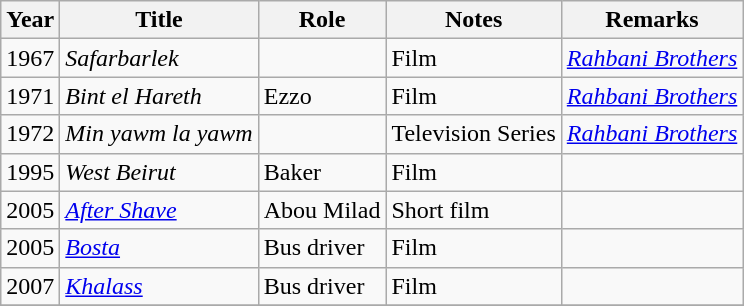<table class="wikitable sortable">
<tr>
<th>Year</th>
<th>Title</th>
<th>Role</th>
<th class="unsortable">Notes</th>
<th>Remarks</th>
</tr>
<tr>
<td>1967</td>
<td><em>Safarbarlek</em></td>
<td></td>
<td>Film</td>
<td><em><a href='#'>Rahbani Brothers</a></em></td>
</tr>
<tr>
<td>1971</td>
<td><em>Bint el Hareth</em></td>
<td>Ezzo</td>
<td>Film</td>
<td><em><a href='#'>Rahbani Brothers</a></em></td>
</tr>
<tr>
<td>1972</td>
<td><em>Min yawm la yawm</em></td>
<td></td>
<td>Television Series</td>
<td><em><a href='#'>Rahbani Brothers</a></em></td>
</tr>
<tr>
<td>1995</td>
<td><em>West Beirut</em></td>
<td>Baker</td>
<td>Film</td>
<td></td>
</tr>
<tr>
<td>2005</td>
<td><em><a href='#'>After Shave</a></em></td>
<td>Abou Milad</td>
<td>Short film</td>
<td></td>
</tr>
<tr>
<td>2005</td>
<td><em><a href='#'>Bosta</a></em></td>
<td>Bus driver</td>
<td>Film</td>
<td></td>
</tr>
<tr>
<td>2007</td>
<td><em><a href='#'>Khalass</a></em></td>
<td>Bus driver</td>
<td>Film</td>
<td></td>
</tr>
<tr>
</tr>
</table>
